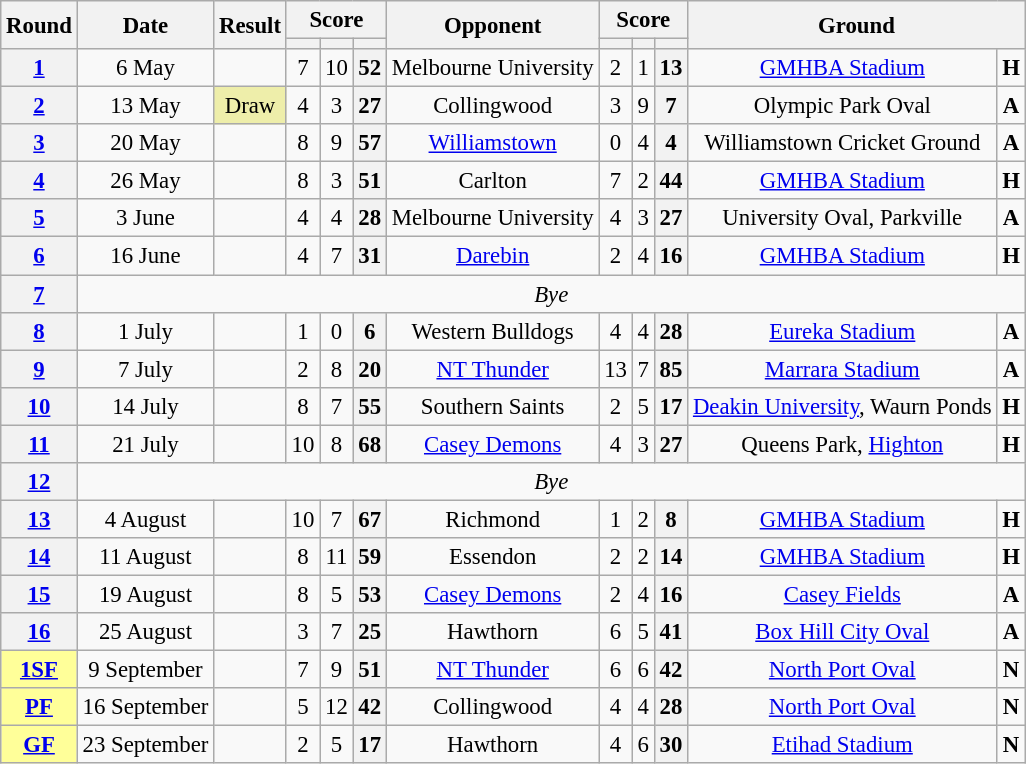<table class="wikitable plainrowheaders" style="font-size:95%; text-align:center;">
<tr>
<th scope="col" rowspan="2">Round</th>
<th scope="col" rowspan="2">Date</th>
<th scope="col" rowspan="2">Result</th>
<th scope="col" colspan="3">Score</th>
<th scope="col" rowspan="2">Opponent</th>
<th scope="col" colspan="3">Score</th>
<th scope="col" rowspan="2" colspan="2">Ground</th>
</tr>
<tr>
<th scope="col"></th>
<th scope="col"></th>
<th scope="col"></th>
<th scope="col"></th>
<th scope="col"></th>
<th scope="col"></th>
</tr>
<tr>
<th scope="row" style="text-align:center;"><a href='#'>1</a></th>
<td>6 May</td>
<td></td>
<td>7</td>
<td>10</td>
<th>52</th>
<td>Melbourne University</td>
<td>2</td>
<td>1</td>
<th>13</th>
<td><a href='#'>GMHBA Stadium</a></td>
<td><strong>H</strong></td>
</tr>
<tr>
<th scope="row" style="text-align:center;"><a href='#'>2</a></th>
<td>13 May</td>
<td style="background:#eea">Draw</td>
<td>4</td>
<td>3</td>
<th>27</th>
<td>Collingwood</td>
<td>3</td>
<td>9</td>
<th>7</th>
<td>Olympic Park Oval</td>
<td><strong>A</strong></td>
</tr>
<tr>
<th scope="row" style="text-align:center;"><a href='#'>3</a></th>
<td>20 May</td>
<td></td>
<td>8</td>
<td>9</td>
<th>57</th>
<td><a href='#'>Williamstown</a></td>
<td>0</td>
<td>4</td>
<th>4</th>
<td>Williamstown Cricket Ground</td>
<td><strong>A</strong></td>
</tr>
<tr>
<th scope="row" style="text-align:center;"><a href='#'>4</a></th>
<td>26 May</td>
<td></td>
<td>8</td>
<td>3</td>
<th>51</th>
<td>Carlton</td>
<td>7</td>
<td>2</td>
<th>44</th>
<td><a href='#'>GMHBA Stadium</a></td>
<td><strong>H</strong></td>
</tr>
<tr>
<th scope="row" style="text-align:center;"><a href='#'>5</a></th>
<td>3 June</td>
<td></td>
<td>4</td>
<td>4</td>
<th>28</th>
<td>Melbourne University</td>
<td>4</td>
<td>3</td>
<th>27</th>
<td>University Oval, Parkville</td>
<td><strong>A</strong></td>
</tr>
<tr>
<th scope="row" style="text-align:center;"><a href='#'>6</a></th>
<td>16 June</td>
<td></td>
<td>4</td>
<td>7</td>
<th>31</th>
<td><a href='#'>Darebin</a></td>
<td>2</td>
<td>4</td>
<th>16</th>
<td><a href='#'>GMHBA Stadium</a></td>
<td><strong>H</strong></td>
</tr>
<tr>
<th scope="row" style="text-align:center;"><a href='#'>7</a></th>
<td colspan=11><em>Bye</em></td>
</tr>
<tr>
<th scope="row" style="text-align:center;"><a href='#'>8</a></th>
<td>1 July</td>
<td></td>
<td>1</td>
<td>0</td>
<th>6</th>
<td>Western Bulldogs</td>
<td>4</td>
<td>4</td>
<th>28</th>
<td><a href='#'>Eureka Stadium</a></td>
<td><strong>A</strong></td>
</tr>
<tr>
<th scope="row" style="text-align:center;"><a href='#'>9</a></th>
<td>7 July</td>
<td></td>
<td>2</td>
<td>8</td>
<th>20</th>
<td><a href='#'>NT Thunder</a></td>
<td>13</td>
<td>7</td>
<th>85</th>
<td><a href='#'>Marrara Stadium</a></td>
<td><strong>A</strong></td>
</tr>
<tr>
<th scope="row" style="text-align:center;"><a href='#'>10</a></th>
<td>14 July</td>
<td></td>
<td>8</td>
<td>7</td>
<th>55</th>
<td>Southern Saints</td>
<td>2</td>
<td>5</td>
<th>17</th>
<td><a href='#'>Deakin University</a>, Waurn Ponds</td>
<td><strong>H</strong></td>
</tr>
<tr>
<th scope="row" style="text-align:center;"><a href='#'>11</a></th>
<td>21 July</td>
<td></td>
<td>10</td>
<td>8</td>
<th>68</th>
<td><a href='#'>Casey Demons</a></td>
<td>4</td>
<td>3</td>
<th>27</th>
<td>Queens Park, <a href='#'>Highton</a></td>
<td><strong>H</strong></td>
</tr>
<tr>
<th scope="row" style="text-align:center;"><a href='#'>12</a></th>
<td colspan=11><em>Bye</em></td>
</tr>
<tr>
<th scope="row" style="text-align:center;"><a href='#'>13</a></th>
<td>4 August</td>
<td></td>
<td>10</td>
<td>7</td>
<th>67</th>
<td>Richmond</td>
<td>1</td>
<td>2</td>
<th>8</th>
<td><a href='#'>GMHBA Stadium</a></td>
<td><strong>H</strong></td>
</tr>
<tr>
<th scope="row" style="text-align:center;"><a href='#'>14</a></th>
<td>11 August</td>
<td></td>
<td>8</td>
<td>11</td>
<th>59</th>
<td>Essendon</td>
<td>2</td>
<td>2</td>
<th>14</th>
<td><a href='#'>GMHBA Stadium</a></td>
<td><strong>H</strong></td>
</tr>
<tr>
<th scope="row" style="text-align:center;"><a href='#'>15</a></th>
<td>19 August</td>
<td></td>
<td>8</td>
<td>5</td>
<th>53</th>
<td><a href='#'>Casey Demons</a></td>
<td>2</td>
<td>4</td>
<th>16</th>
<td><a href='#'>Casey Fields</a></td>
<td><strong>A</strong></td>
</tr>
<tr>
<th scope="row" style="text-align:center;"><a href='#'>16</a></th>
<td>25 August</td>
<td></td>
<td>3</td>
<td>7</td>
<th>25</th>
<td>Hawthorn</td>
<td>6</td>
<td>5</td>
<th>41</th>
<td><a href='#'>Box Hill City Oval</a></td>
<td><strong>A</strong></td>
</tr>
<tr>
<th scope="row" style="background:#ff9; text-align:center;"><a href='#'>1SF</a></th>
<td>9 September</td>
<td></td>
<td>7</td>
<td>9</td>
<th>51</th>
<td><a href='#'>NT Thunder</a></td>
<td>6</td>
<td>6</td>
<th>42</th>
<td><a href='#'>North Port Oval</a></td>
<td><strong>N</strong></td>
</tr>
<tr>
<th scope="row" style="background:#ff9; text-align:center;"><a href='#'>PF</a></th>
<td>16 September</td>
<td></td>
<td>5</td>
<td>12</td>
<th>42</th>
<td>Collingwood</td>
<td>4</td>
<td>4</td>
<th>28</th>
<td><a href='#'>North Port Oval</a></td>
<td><strong>N</strong></td>
</tr>
<tr>
<th scope="row" style="background:#ff9; text-align:center;"><a href='#'>GF</a></th>
<td>23 September</td>
<td></td>
<td>2</td>
<td>5</td>
<th>17</th>
<td>Hawthorn</td>
<td>4</td>
<td>6</td>
<th>30</th>
<td><a href='#'>Etihad Stadium</a></td>
<td><strong>N</strong></td>
</tr>
</table>
